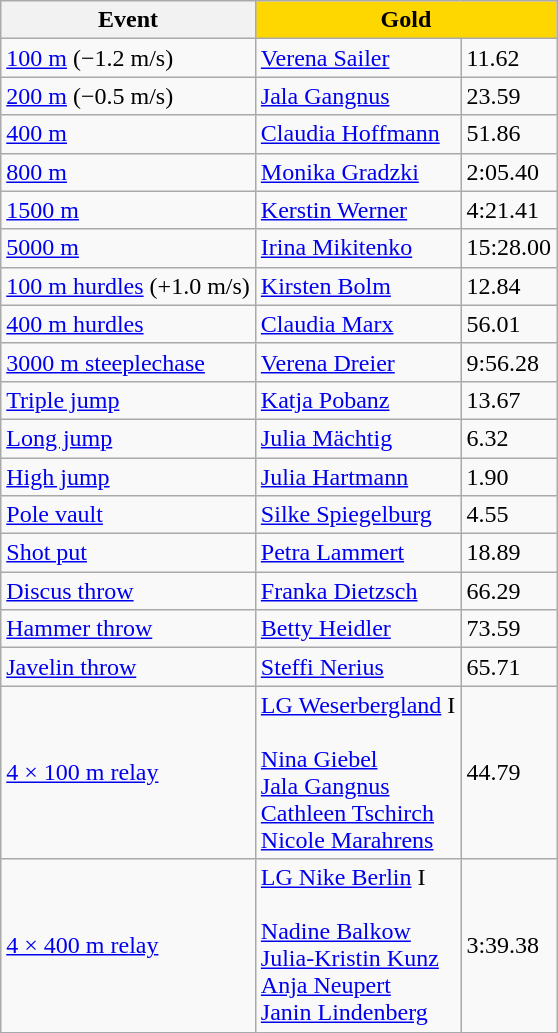<table class="wikitable">
<tr>
<th>Event</th>
<th style="background:gold;" colspan=2>Gold</th>
</tr>
<tr>
<td><a href='#'>100 m</a> (−1.2 m/s)</td>
<td><a href='#'>Verena Sailer</a></td>
<td>11.62</td>
</tr>
<tr>
<td><a href='#'>200 m</a> (−0.5 m/s)</td>
<td><a href='#'>Jala Gangnus</a></td>
<td>23.59</td>
</tr>
<tr>
<td><a href='#'>400 m</a></td>
<td><a href='#'>Claudia Hoffmann</a></td>
<td>51.86</td>
</tr>
<tr>
<td><a href='#'>800 m</a></td>
<td><a href='#'>Monika Gradzki</a></td>
<td>2:05.40</td>
</tr>
<tr>
<td><a href='#'>1500 m</a></td>
<td><a href='#'>Kerstin Werner</a></td>
<td>4:21.41 </td>
</tr>
<tr>
<td><a href='#'>5000 m</a></td>
<td><a href='#'>Irina Mikitenko</a></td>
<td>15:28.00 </td>
</tr>
<tr>
<td><a href='#'>100 m hurdles</a> (+1.0 m/s)</td>
<td><a href='#'>Kirsten Bolm</a></td>
<td>12.84</td>
</tr>
<tr>
<td><a href='#'>400 m hurdles</a></td>
<td><a href='#'>Claudia Marx</a></td>
<td>56.01</td>
</tr>
<tr>
<td><a href='#'>3000 m steeplechase</a></td>
<td><a href='#'>Verena Dreier</a></td>
<td>9:56.28</td>
</tr>
<tr>
<td><a href='#'>Triple jump</a></td>
<td><a href='#'>Katja Pobanz</a></td>
<td>13.67</td>
</tr>
<tr>
<td><a href='#'>Long jump</a></td>
<td><a href='#'>Julia Mächtig</a></td>
<td>6.32</td>
</tr>
<tr>
<td><a href='#'>High jump</a></td>
<td><a href='#'>Julia Hartmann</a></td>
<td>1.90</td>
</tr>
<tr>
<td><a href='#'>Pole vault</a></td>
<td><a href='#'>Silke Spiegelburg</a></td>
<td>4.55</td>
</tr>
<tr>
<td><a href='#'>Shot put</a></td>
<td><a href='#'>Petra Lammert</a></td>
<td>18.89</td>
</tr>
<tr>
<td><a href='#'>Discus throw</a></td>
<td><a href='#'>Franka Dietzsch</a></td>
<td>66.29</td>
</tr>
<tr>
<td><a href='#'>Hammer throw</a></td>
<td><a href='#'>Betty Heidler</a></td>
<td>73.59 </td>
</tr>
<tr>
<td><a href='#'>Javelin throw</a></td>
<td><a href='#'>Steffi Nerius</a></td>
<td>65.71</td>
</tr>
<tr>
<td><a href='#'>4 × 100 m relay</a></td>
<td><a href='#'>LG Weserbergland</a> I <br><br><a href='#'>Nina Giebel</a> <br>
<a href='#'>Jala Gangnus</a> <br>
<a href='#'>Cathleen Tschirch</a> <br>
<a href='#'>Nicole Marahrens</a></td>
<td>44.79</td>
</tr>
<tr>
<td><a href='#'>4 × 400 m relay</a></td>
<td><a href='#'>LG Nike Berlin</a> I <br><br><a href='#'>Nadine Balkow</a> <br>
<a href='#'>Julia-Kristin Kunz</a> <br>
<a href='#'>Anja Neupert</a> <br>
<a href='#'>Janin Lindenberg</a></td>
<td>3:39.38</td>
</tr>
</table>
